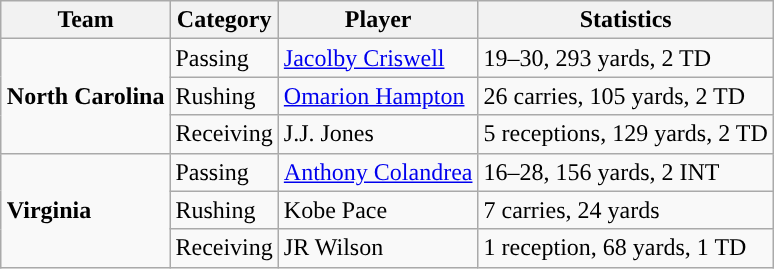<table class="wikitable" style="float: right;">
<tr>
<th>Team</th>
<th>Category</th>
<th>Player</th>
<th>Statistics</th>
</tr>
<tr>
<td rowspan=3><strong>North Carolina</strong></td>
<td>Passing</td>
<td><a href='#'>Jacolby Criswell</a></td>
<td>19–30, 293 yards, 2 TD</td>
</tr>
<tr>
<td>Rushing</td>
<td><a href='#'>Omarion Hampton</a></td>
<td>26 carries, 105 yards, 2 TD</td>
</tr>
<tr>
<td>Receiving</td>
<td>J.J. Jones</td>
<td>5 receptions, 129 yards, 2 TD</td>
</tr>
<tr>
<td rowspan=3><strong>Virginia</strong></td>
<td>Passing</td>
<td><a href='#'>Anthony Colandrea</a></td>
<td>16–28, 156 yards, 2 INT</td>
</tr>
<tr>
<td>Rushing</td>
<td>Kobe Pace</td>
<td>7 carries, 24 yards</td>
</tr>
<tr>
<td>Receiving</td>
<td>JR Wilson</td>
<td>1 reception, 68 yards, 1 TD</td>
</tr>
</table>
